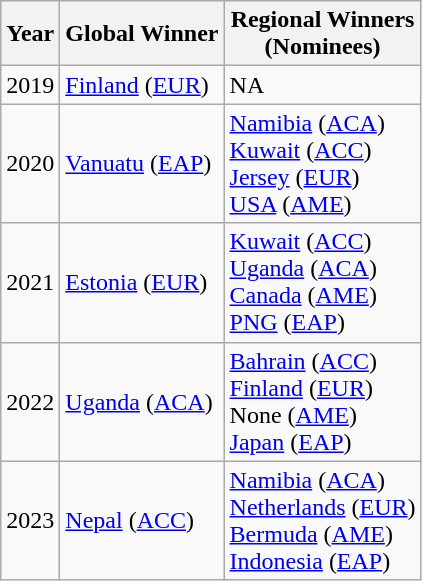<table class="wikitable">
<tr>
<th>Year</th>
<th>Global Winner</th>
<th>Regional Winners <br> (Nominees)</th>
</tr>
<tr>
<td>2019</td>
<td> <a href='#'>Finland</a> (<a href='#'>EUR</a>)</td>
<td>NA</td>
</tr>
<tr>
<td>2020</td>
<td> <a href='#'>Vanuatu</a> (<a href='#'>EAP</a>)</td>
<td> <a href='#'>Namibia</a> (<a href='#'>ACA</a>)<br> <a href='#'>Kuwait</a> (<a href='#'>ACC</a>)<br> <a href='#'>Jersey</a> (<a href='#'>EUR</a>)<br> <a href='#'>USA</a> (<a href='#'>AME</a>)</td>
</tr>
<tr>
<td>2021</td>
<td> <a href='#'>Estonia</a> (<a href='#'>EUR</a>)</td>
<td> <a href='#'>Kuwait</a> (<a href='#'>ACC</a>)<br> <a href='#'>Uganda</a> (<a href='#'>ACA</a>)<br> <a href='#'>Canada</a> (<a href='#'>AME</a>)<br> <a href='#'>PNG</a> (<a href='#'>EAP</a>)</td>
</tr>
<tr>
<td>2022</td>
<td> <a href='#'>Uganda</a> (<a href='#'>ACA</a>)</td>
<td> <a href='#'>Bahrain</a> (<a href='#'>ACC</a>)<br>  <a href='#'>Finland</a> (<a href='#'>EUR</a>)<br>  None (<a href='#'>AME</a>)<br> <a href='#'>Japan</a> (<a href='#'>EAP</a>)</td>
</tr>
<tr>
<td>2023</td>
<td> <a href='#'>Nepal</a> (<a href='#'>ACC</a>)</td>
<td> <a href='#'>Namibia</a> (<a href='#'>ACA</a>)<br> <a href='#'>Netherlands</a> (<a href='#'>EUR</a>)<br> <a href='#'>Bermuda</a> (<a href='#'>AME</a>)<br> <a href='#'>Indonesia</a> (<a href='#'>EAP</a>)</td>
</tr>
</table>
